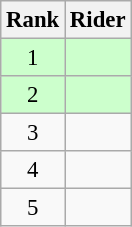<table class="wikitable" style="font-size:95%" style="width:25em;">
<tr>
<th>Rank</th>
<th>Rider</th>
</tr>
<tr bgcolor=ccffcc>
<td align=center>1</td>
<td></td>
</tr>
<tr bgcolor=ccffcc>
<td align=center>2</td>
<td></td>
</tr>
<tr>
<td align=center>3</td>
<td></td>
</tr>
<tr>
<td align=center>4</td>
<td></td>
</tr>
<tr>
<td align=center>5</td>
<td></td>
</tr>
</table>
